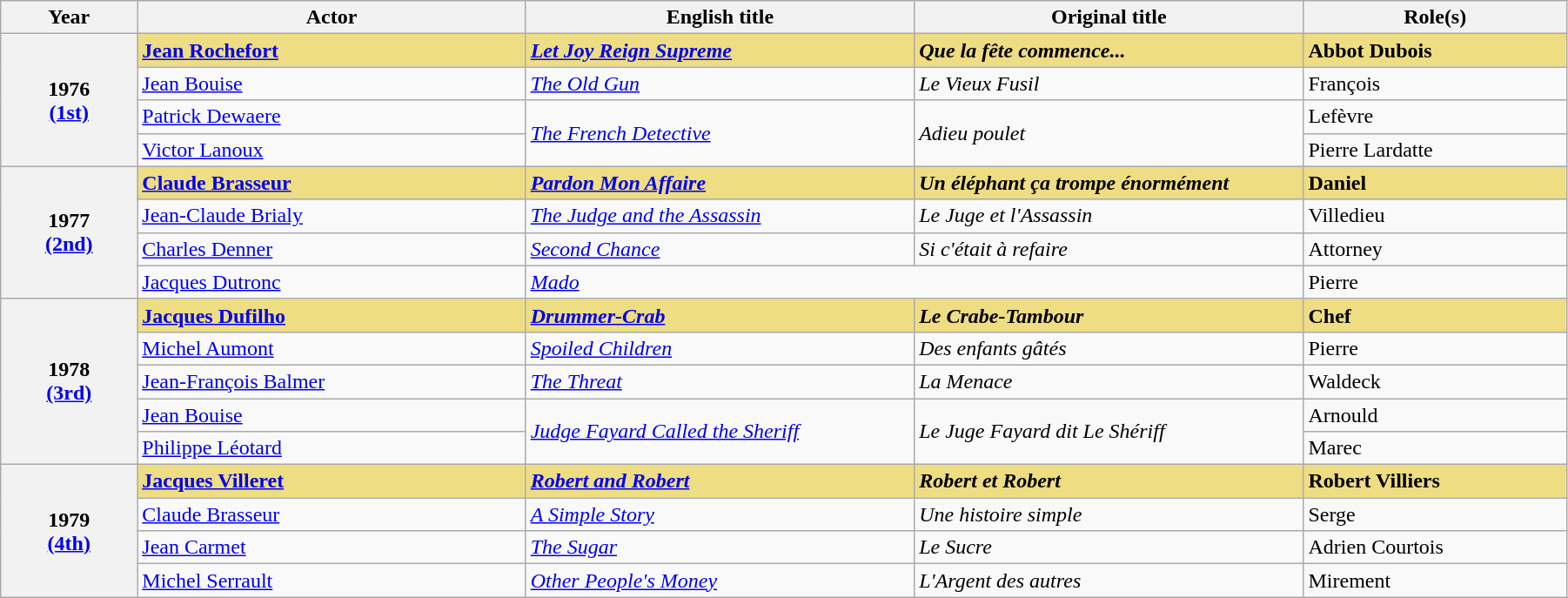<table class="wikitable" width="95%" cellpadding="5">
<tr>
<th width="100">Year</th>
<th width="300">Actor</th>
<th width="300">English title</th>
<th width="300">Original title</th>
<th width="200">Role(s)</th>
</tr>
<tr>
<th rowspan="4" style="text-align:center;">1976<br><a href='#'>(1st)</a></th>
<td style="background:#eedd82;"><a href='#'><strong>Jean Rochefort</strong></a></td>
<td style="background:#eedd82;"><em><a href='#'><strong>Let Joy Reign Supreme</strong></a></em></td>
<td style="background:#eedd82;"><strong><em>Que la fête commence...</em></strong></td>
<td style="background:#eedd82;"><strong>Abbot Dubois</strong></td>
</tr>
<tr>
<td><a href='#'>Jean Bouise</a></td>
<td><em><a href='#'>The Old Gun</a></em></td>
<td><em>Le Vieux Fusil</em></td>
<td>François</td>
</tr>
<tr>
<td><a href='#'>Patrick Dewaere</a></td>
<td rowspan=2><em><a href='#'>The French Detective</a></em></td>
<td rowspan=2><em>Adieu poulet</em></td>
<td>Lefèvre</td>
</tr>
<tr>
<td><a href='#'>Victor Lanoux</a></td>
<td>Pierre Lardatte</td>
</tr>
<tr>
<th rowspan="4" style="text-align:center;">1977<br><a href='#'>(2nd)</a></th>
<td style="background:#eedd82;"><a href='#'><strong>Claude Brasseur</strong></a></td>
<td style="background:#eedd82;"><em><a href='#'><strong>Pardon Mon Affaire</strong></a></em></td>
<td style="background:#eedd82;"><strong><em>Un éléphant ça trompe énormément</em></strong></td>
<td style="background:#eedd82;"><strong>Daniel</strong></td>
</tr>
<tr>
<td><a href='#'>Jean-Claude Brialy</a></td>
<td><em><a href='#'>The Judge and the Assassin</a></em></td>
<td><em>Le Juge et l'Assassin</em></td>
<td>Villedieu</td>
</tr>
<tr>
<td><a href='#'>Charles Denner</a></td>
<td><em><a href='#'>Second Chance</a></em></td>
<td><em>Si c'était à refaire</em></td>
<td>Attorney</td>
</tr>
<tr>
<td><a href='#'>Jacques Dutronc</a></td>
<td colspan="2"><em><a href='#'>Mado</a></em></td>
<td>Pierre</td>
</tr>
<tr>
<th rowspan="5" style="text-align:center;">1978<br><a href='#'>(3rd)</a></th>
<td style="background:#eedd82;"><a href='#'><strong>Jacques Dufilho</strong></a></td>
<td style="background:#eedd82;"><em><a href='#'><strong>Drummer-Crab</strong></a></em></td>
<td style="background:#eedd82;"><strong><em>Le Crabe-Tambour</em></strong></td>
<td style="background:#eedd82;"><strong>Chef</strong></td>
</tr>
<tr>
<td><a href='#'>Michel Aumont</a></td>
<td><em><a href='#'>Spoiled Children</a></em></td>
<td><em>Des enfants gâtés</em></td>
<td>Pierre</td>
</tr>
<tr>
<td><a href='#'>Jean-François Balmer</a></td>
<td><em><a href='#'>The Threat</a></em></td>
<td><em>La Menace</em></td>
<td>Waldeck</td>
</tr>
<tr>
<td><a href='#'>Jean Bouise</a></td>
<td rowspan=2><em><a href='#'>Judge Fayard Called the Sheriff</a></em></td>
<td rowspan=2><em>Le Juge Fayard dit Le Shériff</em></td>
<td>Arnould</td>
</tr>
<tr>
<td><a href='#'>Philippe Léotard</a></td>
<td>Marec</td>
</tr>
<tr>
<th rowspan="4" style="text-align:center;">1979<br><a href='#'>(4th)</a></th>
<td style="background:#eedd82;"><a href='#'><strong>Jacques Villeret</strong></a></td>
<td style="background:#eedd82;"><em><a href='#'><strong>Robert and Robert</strong></a></em></td>
<td style="background:#eedd82;"><strong><em>Robert et Robert</em></strong></td>
<td style="background:#eedd82;"><strong>Robert Villiers</strong></td>
</tr>
<tr>
<td><a href='#'>Claude Brasseur</a></td>
<td><em><a href='#'>A Simple Story</a></em></td>
<td><em>Une histoire simple</em></td>
<td>Serge</td>
</tr>
<tr>
<td><a href='#'>Jean Carmet</a></td>
<td><em><a href='#'>The Sugar</a></em></td>
<td><em>Le Sucre</em></td>
<td>Adrien Courtois</td>
</tr>
<tr>
<td><a href='#'>Michel Serrault</a></td>
<td><em><a href='#'>Other People's Money</a></em></td>
<td><em>L'Argent des autres</em></td>
<td>Mirement</td>
</tr>
</table>
